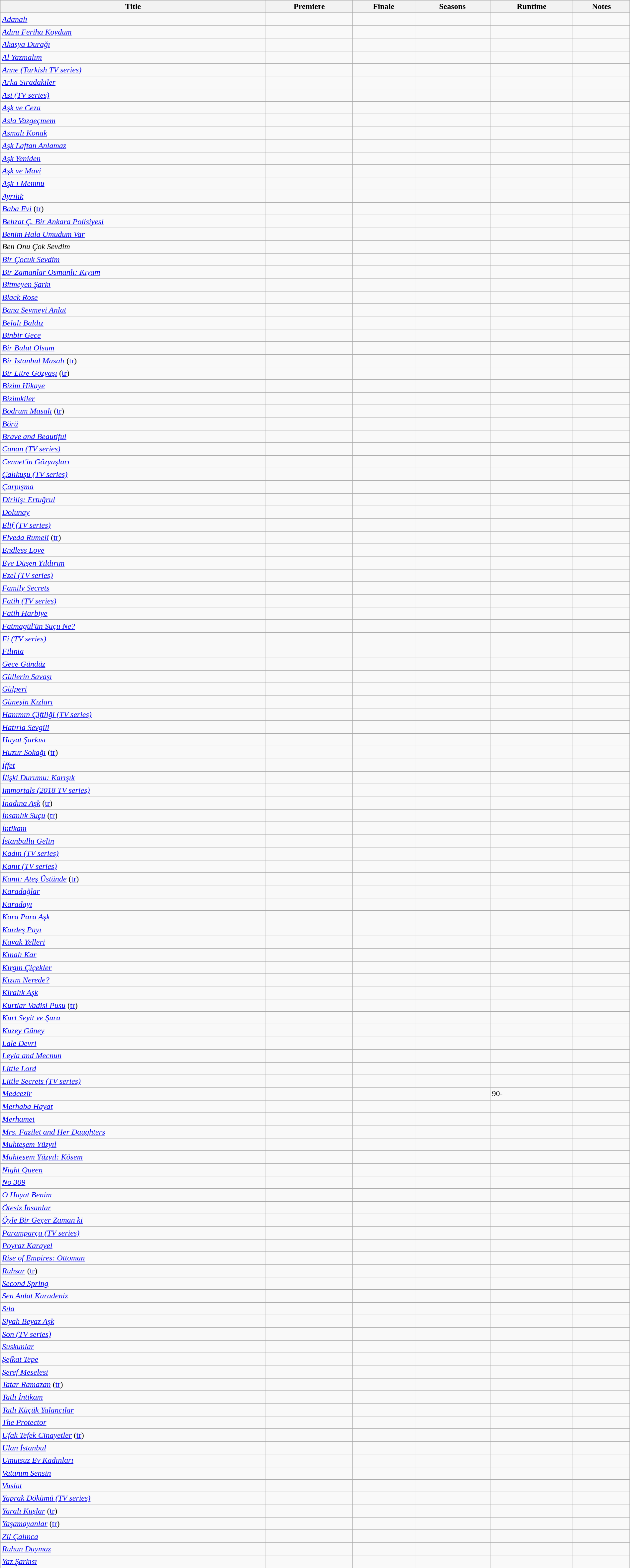<table class="wikitable sortable" style="width:100%" id="dramashows">
<tr>
<th>Title</th>
<th>Premiere</th>
<th>Finale</th>
<th>Seasons</th>
<th>Runtime</th>
<th>Notes</th>
</tr>
<tr>
<td><em><a href='#'>Adanalı</a></em></td>
<td></td>
<td></td>
<td></td>
<td></td>
<td></td>
</tr>
<tr>
<td><em><a href='#'>Adını Feriha Koydum</a></em></td>
<td></td>
<td></td>
<td></td>
<td></td>
<td></td>
</tr>
<tr>
<td><em><a href='#'>Akasya Durağı</a></em></td>
<td></td>
<td></td>
<td></td>
<td></td>
<td></td>
</tr>
<tr>
<td><em><a href='#'>Al Yazmalım</a></em></td>
<td></td>
<td></td>
<td></td>
<td></td>
<td></td>
</tr>
<tr>
<td><em><a href='#'>Anne (Turkish TV series)</a></em></td>
<td></td>
<td></td>
<td></td>
<td></td>
<td></td>
</tr>
<tr>
<td><em><a href='#'>Arka Sıradakiler</a></em></td>
<td></td>
<td></td>
<td></td>
<td></td>
<td></td>
</tr>
<tr>
<td><em><a href='#'>Asi (TV series)</a></em></td>
<td></td>
<td></td>
<td></td>
<td></td>
<td></td>
</tr>
<tr>
<td><em><a href='#'>Aşk ve Ceza</a></em></td>
<td></td>
<td></td>
<td></td>
<td></td>
<td></td>
</tr>
<tr>
<td><em><a href='#'>Asla Vazgeçmem</a></em></td>
<td></td>
<td></td>
<td></td>
<td></td>
<td></td>
</tr>
<tr>
<td><em><a href='#'>Asmalı Konak</a></em></td>
<td></td>
<td></td>
<td></td>
<td></td>
<td></td>
</tr>
<tr>
<td><em><a href='#'>Aşk Laftan Anlamaz</a></em></td>
<td></td>
<td></td>
<td></td>
<td></td>
<td></td>
</tr>
<tr>
<td><em><a href='#'>Aşk Yeniden</a></em></td>
<td></td>
<td></td>
<td></td>
<td></td>
<td></td>
</tr>
<tr>
<td><em><a href='#'>Aşk ve Mavi</a></em></td>
<td></td>
<td></td>
<td></td>
<td></td>
<td></td>
</tr>
<tr>
<td><em><a href='#'>Aşk-ı Memnu</a></em></td>
<td></td>
<td></td>
<td></td>
<td></td>
<td></td>
</tr>
<tr>
<td><em><a href='#'>Ayrılık</a></em></td>
<td></td>
<td></td>
<td></td>
<td></td>
<td></td>
</tr>
<tr>
<td><em><a href='#'>Baba Evi</a></em> (<a href='#'>tr</a>)</td>
<td></td>
<td></td>
<td></td>
<td></td>
<td></td>
</tr>
<tr>
<td><em><a href='#'>Behzat Ç. Bir Ankara Polisiyesi</a></em></td>
<td></td>
<td></td>
<td></td>
<td></td>
<td></td>
</tr>
<tr>
<td><em><a href='#'>Benim Hala Umudum Var</a></em></td>
<td></td>
<td></td>
<td></td>
<td></td>
<td></td>
</tr>
<tr>
<td><em>Ben Onu Çok Sevdim</em></td>
<td></td>
<td></td>
<td></td>
<td></td>
<td></td>
</tr>
<tr>
<td><em><a href='#'>Bir Çocuk Sevdim</a></em></td>
<td></td>
<td></td>
<td></td>
<td></td>
<td></td>
</tr>
<tr>
<td><em><a href='#'>Bir Zamanlar Osmanlı: Kıyam</a></em></td>
<td></td>
<td></td>
<td></td>
<td></td>
<td></td>
</tr>
<tr>
<td><em><a href='#'>Bitmeyen Şarkı</a></em></td>
<td></td>
<td></td>
<td></td>
<td></td>
<td></td>
</tr>
<tr>
<td><em><a href='#'>Black Rose</a></em></td>
<td></td>
<td></td>
<td></td>
<td></td>
<td></td>
</tr>
<tr>
<td><em><a href='#'>Bana Sevmeyi Anlat</a></em></td>
<td></td>
<td></td>
<td></td>
<td></td>
<td></td>
</tr>
<tr>
<td><em><a href='#'>Belalı Baldız</a></em></td>
<td></td>
<td></td>
<td></td>
<td></td>
<td></td>
</tr>
<tr>
<td><em><a href='#'>Binbir Gece</a></em></td>
<td></td>
<td></td>
<td></td>
<td></td>
<td></td>
</tr>
<tr>
<td><em><a href='#'>Bir Bulut Olsam</a></em></td>
<td></td>
<td></td>
<td></td>
<td></td>
<td></td>
</tr>
<tr>
<td><em><a href='#'>Bir Istanbul Masalı</a></em> (<a href='#'>tr</a>)</td>
<td></td>
<td></td>
<td></td>
<td></td>
<td></td>
</tr>
<tr>
<td><em><a href='#'>Bir Litre Gözyaşı</a></em> (<a href='#'>tr</a>)</td>
<td></td>
<td></td>
<td></td>
<td></td>
<td></td>
</tr>
<tr>
<td><em><a href='#'>Bizim Hikaye</a></em></td>
<td></td>
<td></td>
<td></td>
<td></td>
<td></td>
</tr>
<tr>
<td><em><a href='#'>Bizimkiler</a></em></td>
<td></td>
<td></td>
<td></td>
<td></td>
<td></td>
</tr>
<tr>
<td><em><a href='#'>Bodrum Masalı</a></em> (<a href='#'>tr</a>)</td>
<td></td>
<td></td>
<td></td>
<td></td>
<td></td>
</tr>
<tr>
<td><em><a href='#'>Börü</a></em></td>
<td></td>
<td></td>
<td></td>
<td></td>
<td></td>
</tr>
<tr>
<td><em><a href='#'>Brave and Beautiful</a></em></td>
<td></td>
<td></td>
<td></td>
<td></td>
<td></td>
</tr>
<tr>
<td><em><a href='#'>Canan (TV series)</a></em></td>
<td></td>
<td></td>
<td></td>
<td></td>
<td></td>
</tr>
<tr>
<td><em><a href='#'>Cennet'in Gözyaşları</a></em></td>
<td></td>
<td></td>
<td></td>
<td></td>
<td></td>
</tr>
<tr>
<td><em><a href='#'>Çalıkuşu (TV series)</a></em></td>
<td></td>
<td></td>
<td></td>
<td></td>
<td></td>
</tr>
<tr>
<td><em><a href='#'>Çarpışma</a></em></td>
<td></td>
<td></td>
<td></td>
<td></td>
<td></td>
</tr>
<tr>
<td><em><a href='#'>Diriliş: Ertuğrul</a></em></td>
<td></td>
<td></td>
<td></td>
<td></td>
<td></td>
</tr>
<tr>
<td><em><a href='#'>Dolunay</a></em></td>
<td></td>
<td></td>
<td></td>
<td></td>
<td></td>
</tr>
<tr>
<td><em><a href='#'>Elif (TV series)</a></em></td>
<td></td>
<td></td>
<td></td>
<td></td>
<td></td>
</tr>
<tr>
<td><em><a href='#'>Elveda Rumeli</a></em> (<a href='#'>tr</a>)</td>
<td></td>
<td></td>
<td></td>
<td></td>
<td></td>
</tr>
<tr>
<td><em><a href='#'>Endless Love</a></em></td>
<td></td>
<td></td>
<td></td>
<td></td>
<td></td>
</tr>
<tr>
<td><em><a href='#'>Eve Düşen Yıldırım</a></em></td>
<td></td>
<td></td>
<td></td>
<td></td>
<td></td>
</tr>
<tr>
<td><em><a href='#'>Ezel (TV series)</a></em></td>
<td></td>
<td></td>
<td></td>
<td></td>
<td></td>
</tr>
<tr>
<td><em><a href='#'>Family Secrets</a></em></td>
<td></td>
<td></td>
<td></td>
<td></td>
<td></td>
</tr>
<tr>
<td><em><a href='#'>Fatih (TV series)</a></em></td>
<td></td>
<td></td>
<td></td>
<td></td>
<td></td>
</tr>
<tr>
<td><em><a href='#'>Fatih Harbiye</a></em></td>
<td></td>
<td></td>
<td></td>
<td></td>
<td></td>
</tr>
<tr>
<td><em><a href='#'>Fatmagül'ün Suçu Ne?</a></em></td>
<td></td>
<td></td>
<td></td>
<td></td>
<td></td>
</tr>
<tr>
<td><em><a href='#'>Fi (TV series)</a></em></td>
<td></td>
<td></td>
<td></td>
<td></td>
<td></td>
</tr>
<tr>
<td><em><a href='#'>Filinta</a></em></td>
<td></td>
<td></td>
<td></td>
<td></td>
<td></td>
</tr>
<tr>
<td><em><a href='#'>Gece Gündüz</a></em></td>
<td></td>
<td></td>
<td></td>
<td></td>
<td></td>
</tr>
<tr>
<td><em><a href='#'>Güllerin Savaşı</a></em></td>
<td></td>
<td></td>
<td></td>
<td></td>
<td></td>
</tr>
<tr>
<td><em><a href='#'>Gülperi</a></em></td>
<td></td>
<td></td>
<td></td>
<td></td>
<td></td>
</tr>
<tr>
<td><em><a href='#'>Güneşin Kızları</a></em></td>
<td></td>
<td></td>
<td></td>
<td></td>
<td></td>
</tr>
<tr>
<td><em><a href='#'>Hanımın Çiftliği (TV series)</a></em></td>
<td></td>
<td></td>
<td></td>
<td></td>
<td></td>
</tr>
<tr>
<td><em><a href='#'>Hatırla Sevgili</a></em></td>
<td></td>
<td></td>
<td></td>
<td></td>
<td></td>
</tr>
<tr>
<td><em><a href='#'>Hayat Şarkısı</a></em></td>
<td></td>
<td></td>
<td></td>
<td></td>
<td></td>
</tr>
<tr>
<td><em><a href='#'>Huzur Sokağı</a></em> (<a href='#'>tr</a>)</td>
<td></td>
<td></td>
<td></td>
<td></td>
<td></td>
</tr>
<tr>
<td><em><a href='#'>İffet</a></em></td>
<td></td>
<td></td>
<td></td>
<td></td>
<td></td>
</tr>
<tr>
<td><em><a href='#'>İlişki Durumu: Karışık</a></em></td>
<td></td>
<td></td>
<td></td>
<td></td>
<td></td>
</tr>
<tr>
<td><em><a href='#'>Immortals (2018 TV series)</a></em></td>
<td></td>
<td></td>
<td></td>
<td></td>
<td></td>
</tr>
<tr>
<td><em><a href='#'>İnadına Aşk</a></em> (<a href='#'>tr</a>)</td>
<td></td>
<td></td>
<td></td>
<td></td>
<td></td>
</tr>
<tr>
<td><em><a href='#'>İnsanlık Suçu</a></em> (<a href='#'>tr</a>)</td>
<td></td>
<td></td>
<td></td>
<td></td>
<td></td>
</tr>
<tr>
<td><em><a href='#'>İntikam</a></em></td>
<td></td>
<td></td>
<td></td>
<td></td>
<td></td>
</tr>
<tr>
<td><em><a href='#'>İstanbullu Gelin</a></em></td>
<td></td>
<td></td>
<td></td>
<td></td>
<td></td>
</tr>
<tr>
<td><em><a href='#'>Kadın (TV series)</a></em></td>
<td></td>
<td></td>
<td></td>
<td></td>
<td></td>
</tr>
<tr>
<td><em><a href='#'>Kanıt (TV series)</a></em></td>
<td></td>
<td></td>
<td></td>
<td></td>
<td></td>
</tr>
<tr>
<td><em><a href='#'>Kanıt: Ateş Üstünde</a></em> (<a href='#'>tr</a>)</td>
<td></td>
<td></td>
<td></td>
<td></td>
<td></td>
</tr>
<tr>
<td><em><a href='#'>Karadağlar</a></em></td>
<td></td>
<td></td>
<td></td>
<td></td>
<td></td>
</tr>
<tr>
<td><em><a href='#'>Karadayı</a></em></td>
<td></td>
<td></td>
<td></td>
<td></td>
<td></td>
</tr>
<tr>
<td><em><a href='#'>Kara Para Aşk</a></em></td>
<td></td>
<td></td>
<td></td>
<td></td>
<td></td>
</tr>
<tr>
<td><em><a href='#'>Kardeş Payı</a></em></td>
<td></td>
<td></td>
<td></td>
<td></td>
<td></td>
</tr>
<tr>
<td><em><a href='#'>Kavak Yelleri</a></em></td>
<td></td>
<td></td>
<td></td>
<td></td>
<td></td>
</tr>
<tr>
<td><em><a href='#'>Kınalı Kar</a></em></td>
<td></td>
<td></td>
<td></td>
<td></td>
<td></td>
</tr>
<tr>
<td><em><a href='#'>Kırgın Çiçekler</a></em></td>
<td></td>
<td></td>
<td></td>
<td></td>
<td></td>
</tr>
<tr>
<td><em><a href='#'>Kızım Nerede?</a></em></td>
<td></td>
<td></td>
<td></td>
<td></td>
<td></td>
</tr>
<tr>
<td><em><a href='#'>Kiralık Aşk</a></em></td>
<td></td>
<td></td>
<td></td>
<td></td>
<td></td>
</tr>
<tr>
<td><em><a href='#'>Kurtlar Vadisi Pusu</a></em> (<a href='#'>tr</a>)</td>
<td></td>
<td></td>
<td></td>
<td></td>
<td></td>
</tr>
<tr>
<td><em><a href='#'>Kurt Seyit ve Şura</a></em></td>
<td></td>
<td></td>
<td></td>
<td></td>
<td></td>
</tr>
<tr>
<td><em><a href='#'>Kuzey Güney</a></em></td>
<td></td>
<td></td>
<td></td>
<td></td>
<td></td>
</tr>
<tr>
<td><em><a href='#'>Lale Devri</a></em></td>
<td></td>
<td></td>
<td></td>
<td></td>
<td></td>
</tr>
<tr>
<td><em><a href='#'>Leyla and Mecnun</a></em></td>
<td></td>
<td></td>
<td></td>
<td></td>
<td></td>
</tr>
<tr>
<td><em><a href='#'>Little Lord</a></em></td>
<td></td>
<td></td>
<td></td>
<td></td>
<td></td>
</tr>
<tr>
<td><em><a href='#'>Little Secrets (TV series)</a></em></td>
<td></td>
<td></td>
<td></td>
<td></td>
<td></td>
</tr>
<tr>
<td><em><a href='#'>Medcezir</a></em></td>
<td></td>
<td></td>
<td></td>
<td>90-</td>
<td></td>
</tr>
<tr>
<td><em><a href='#'>Merhaba Hayat</a></em></td>
<td></td>
<td></td>
<td></td>
<td></td>
<td></td>
</tr>
<tr>
<td><em><a href='#'>Merhamet</a></em></td>
<td></td>
<td></td>
<td></td>
<td></td>
<td></td>
</tr>
<tr>
<td><em><a href='#'>Mrs. Fazilet and Her Daughters</a></em></td>
<td></td>
<td></td>
<td></td>
<td></td>
<td></td>
</tr>
<tr>
<td><em><a href='#'>Muhteşem Yüzyıl</a></em></td>
<td></td>
<td></td>
<td></td>
<td></td>
<td></td>
</tr>
<tr>
<td><em><a href='#'>Muhteşem Yüzyıl: Kösem</a></em></td>
<td></td>
<td></td>
<td></td>
<td></td>
<td></td>
</tr>
<tr>
<td><em><a href='#'>Night Queen</a></em></td>
<td></td>
<td></td>
<td></td>
<td></td>
<td></td>
</tr>
<tr>
<td><em><a href='#'>No 309</a></em></td>
<td></td>
<td></td>
<td></td>
<td></td>
<td></td>
</tr>
<tr>
<td><em><a href='#'>O Hayat Benim</a></em></td>
<td></td>
<td></td>
<td></td>
<td></td>
<td></td>
</tr>
<tr>
<td><em><a href='#'>Ötesiz İnsanlar</a></em></td>
<td></td>
<td></td>
<td></td>
<td></td>
<td></td>
</tr>
<tr>
<td><em><a href='#'>Öyle Bir Geçer Zaman ki</a></em></td>
<td></td>
<td></td>
<td></td>
<td></td>
<td></td>
</tr>
<tr>
<td><em><a href='#'>Paramparça (TV series)</a></em></td>
<td></td>
<td></td>
<td></td>
<td></td>
<td></td>
</tr>
<tr>
<td><em><a href='#'>Poyraz Karayel</a></em></td>
<td></td>
<td></td>
<td></td>
<td></td>
<td></td>
</tr>
<tr>
<td><em><a href='#'>Rise of Empires: Ottoman</a></em></td>
<td></td>
<td></td>
<td></td>
<td></td>
<td></td>
</tr>
<tr>
<td><em><a href='#'>Ruhsar</a></em> (<a href='#'>tr</a>)</td>
<td></td>
<td></td>
<td></td>
<td></td>
<td></td>
</tr>
<tr>
<td><em><a href='#'>Second Spring</a></em></td>
<td></td>
<td></td>
<td></td>
<td></td>
<td></td>
</tr>
<tr>
<td><em><a href='#'>Sen Anlat Karadeniz</a></em></td>
<td></td>
<td></td>
<td></td>
<td></td>
<td></td>
</tr>
<tr>
<td><em><a href='#'>Sıla</a></em></td>
<td></td>
<td></td>
<td></td>
<td></td>
<td></td>
</tr>
<tr>
<td><em><a href='#'>Siyah Beyaz Aşk</a></em></td>
<td></td>
<td></td>
<td></td>
<td></td>
<td></td>
</tr>
<tr>
<td><em><a href='#'>Son (TV series)</a></em></td>
<td></td>
<td></td>
<td></td>
<td></td>
<td></td>
</tr>
<tr>
<td><em><a href='#'>Suskunlar</a></em></td>
<td></td>
<td></td>
<td></td>
<td></td>
<td></td>
</tr>
<tr>
<td><em><a href='#'>Şefkat Tepe</a></em></td>
<td></td>
<td></td>
<td></td>
<td></td>
<td></td>
</tr>
<tr>
<td><em><a href='#'>Şeref Meselesi</a></em></td>
<td></td>
<td></td>
<td></td>
<td></td>
<td></td>
</tr>
<tr>
<td><em><a href='#'>Tatar Ramazan</a></em> (<a href='#'>tr</a>)</td>
<td></td>
<td></td>
<td></td>
<td></td>
<td></td>
</tr>
<tr>
<td><em><a href='#'>Tatlı İntikam</a></em></td>
<td></td>
<td></td>
<td></td>
<td></td>
<td></td>
</tr>
<tr>
<td><em><a href='#'>Tatlı Küçük Yalancılar</a></em></td>
<td></td>
<td></td>
<td></td>
<td></td>
<td></td>
</tr>
<tr>
<td><em><a href='#'>The Protector</a></em></td>
<td></td>
<td></td>
<td></td>
<td></td>
<td></td>
</tr>
<tr>
<td><em><a href='#'>Ufak Tefek Cinayetler</a></em> (<a href='#'>tr</a>)</td>
<td></td>
<td></td>
<td></td>
<td></td>
<td></td>
</tr>
<tr>
<td><em><a href='#'>Ulan İstanbul</a></em></td>
<td></td>
<td></td>
<td></td>
<td></td>
<td></td>
</tr>
<tr>
<td><em><a href='#'>Umutsuz Ev Kadınları</a></em></td>
<td></td>
<td></td>
<td></td>
<td></td>
<td></td>
</tr>
<tr>
<td><em><a href='#'>Vatanım Sensin</a></em></td>
<td></td>
<td></td>
<td></td>
<td></td>
<td></td>
</tr>
<tr>
<td><em><a href='#'>Vuslat</a></em></td>
<td></td>
<td></td>
<td></td>
<td></td>
<td></td>
</tr>
<tr>
<td><em><a href='#'>Yaprak Dökümü (TV series)</a></em></td>
<td></td>
<td></td>
<td></td>
<td></td>
<td></td>
</tr>
<tr>
<td><em><a href='#'>Yaralı Kuşlar</a></em> (<a href='#'>tr</a>)</td>
<td></td>
<td></td>
<td></td>
<td></td>
<td></td>
</tr>
<tr>
<td><em><a href='#'>Yaşamayanlar</a></em> (<a href='#'>tr</a>)</td>
<td></td>
<td></td>
<td></td>
<td></td>
<td></td>
</tr>
<tr>
<td><em><a href='#'>Zil Çalınca</a></em></td>
<td></td>
<td></td>
<td></td>
<td></td>
<td></td>
</tr>
<tr>
<td><em><a href='#'>Ruhun Duymaz</a></em></td>
<td></td>
<td></td>
<td></td>
<td></td>
<td></td>
</tr>
<tr>
<td><em><a href='#'>Yaz Şarkısı</a></em></td>
<td></td>
<td></td>
<td></td>
<td></td>
<td></td>
</tr>
</table>
